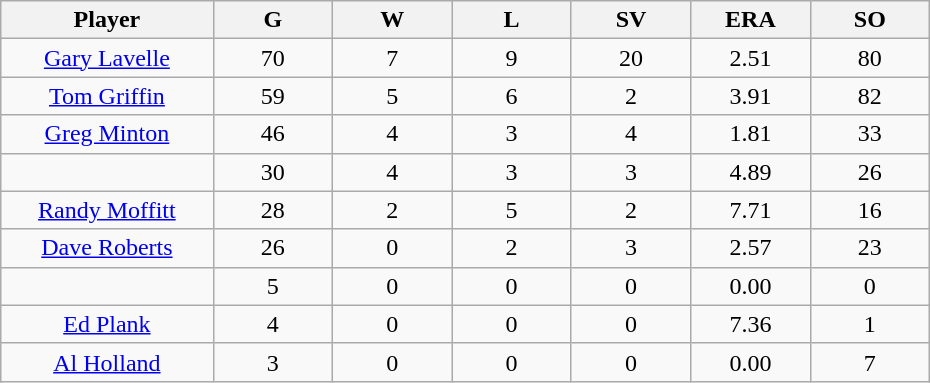<table class="wikitable sortable">
<tr>
<th bgcolor="#DDDDFF" width="16%">Player</th>
<th bgcolor="#DDDDFF" width="9%">G</th>
<th bgcolor="#DDDDFF" width="9%">W</th>
<th bgcolor="#DDDDFF" width="9%">L</th>
<th bgcolor="#DDDDFF" width="9%">SV</th>
<th bgcolor="#DDDDFF" width="9%">ERA</th>
<th bgcolor="#DDDDFF" width="9%">SO</th>
</tr>
<tr align="center">
<td><a href='#'>Gary Lavelle</a></td>
<td>70</td>
<td>7</td>
<td>9</td>
<td>20</td>
<td>2.51</td>
<td>80</td>
</tr>
<tr align=center>
<td><a href='#'>Tom Griffin</a></td>
<td>59</td>
<td>5</td>
<td>6</td>
<td>2</td>
<td>3.91</td>
<td>82</td>
</tr>
<tr align=center>
<td><a href='#'>Greg Minton</a></td>
<td>46</td>
<td>4</td>
<td>3</td>
<td>4</td>
<td>1.81</td>
<td>33</td>
</tr>
<tr align=center>
<td></td>
<td>30</td>
<td>4</td>
<td>3</td>
<td>3</td>
<td>4.89</td>
<td>26</td>
</tr>
<tr align="center">
<td><a href='#'>Randy Moffitt</a></td>
<td>28</td>
<td>2</td>
<td>5</td>
<td>2</td>
<td>7.71</td>
<td>16</td>
</tr>
<tr align=center>
<td><a href='#'>Dave Roberts</a></td>
<td>26</td>
<td>0</td>
<td>2</td>
<td>3</td>
<td>2.57</td>
<td>23</td>
</tr>
<tr align=center>
<td></td>
<td>5</td>
<td>0</td>
<td>0</td>
<td>0</td>
<td>0.00</td>
<td>0</td>
</tr>
<tr align="center">
<td><a href='#'>Ed Plank</a></td>
<td>4</td>
<td>0</td>
<td>0</td>
<td>0</td>
<td>7.36</td>
<td>1</td>
</tr>
<tr align=center>
<td><a href='#'>Al Holland</a></td>
<td>3</td>
<td>0</td>
<td>0</td>
<td>0</td>
<td>0.00</td>
<td>7</td>
</tr>
</table>
